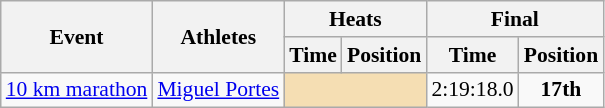<table class="wikitable" border="1" style="font-size:90%">
<tr>
<th rowspan=2>Event</th>
<th rowspan=2>Athletes</th>
<th colspan=2>Heats</th>
<th colspan=2>Final</th>
</tr>
<tr>
<th>Time</th>
<th>Position</th>
<th>Time</th>
<th>Position</th>
</tr>
<tr>
<td><a href='#'>10 km marathon</a></td>
<td><a href='#'>Miguel Portes</a></td>
<td colspan=2 bgcolor=wheat></td>
<td align=center>2:19:18.0</td>
<td align=center><strong>17th</strong></td>
</tr>
</table>
